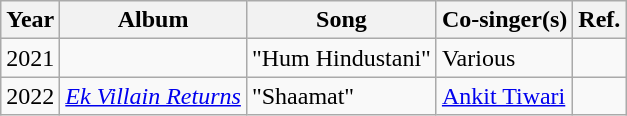<table class="wikitable sortable plainrowheaders">
<tr>
<th>Year</th>
<th>Album</th>
<th>Song</th>
<th>Co-singer(s)</th>
<th class="sortable">Ref.</th>
</tr>
<tr>
<td>2021</td>
<td><em></em></td>
<td>"Hum Hindustani"</td>
<td>Various</td>
<td></td>
</tr>
<tr>
<td>2022</td>
<td><em><a href='#'>Ek Villain Returns</a></em></td>
<td>"Shaamat"</td>
<td><a href='#'>Ankit Tiwari</a></td>
<td></td>
</tr>
</table>
